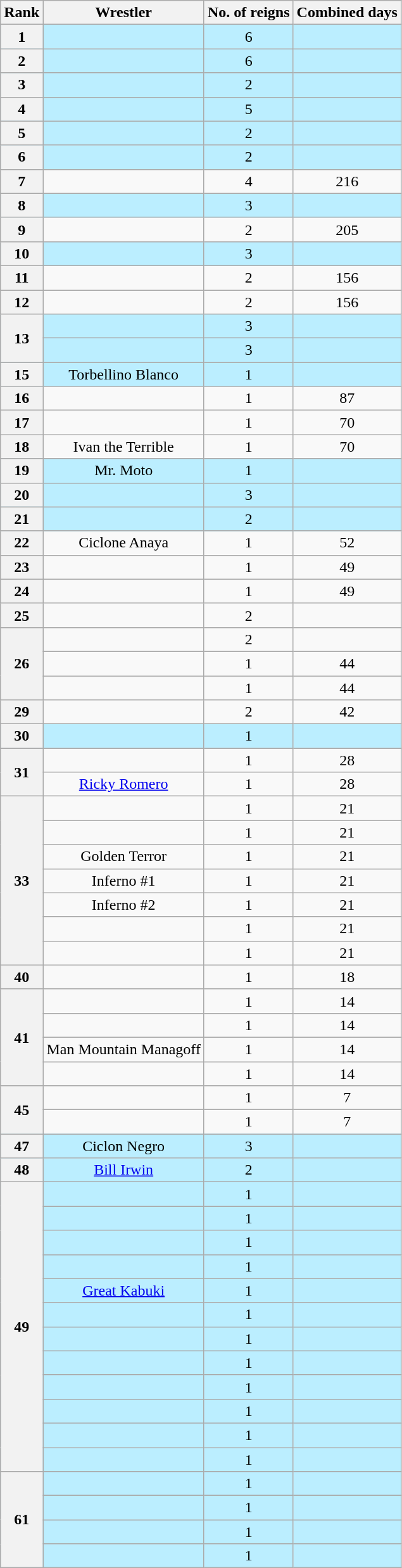<table class="wikitable sortable" style="text-align: center">
<tr>
<th data-sort-type="number" scope="col">Rank</th>
<th scope="col">Wrestler</th>
<th data-sort-type="number" scope="col">No. of reigns</th>
<th data-sort-type="number" scope="col">Combined days</th>
</tr>
<tr style="background-color:#bbeeff">
<th scope="row">1</th>
<td></td>
<td>6</td>
<td></td>
</tr>
<tr style="background-color:#bbeeff">
<th scope="row">2</th>
<td></td>
<td>6</td>
<td></td>
</tr>
<tr style="background-color:#bbeeff">
<th scope="row">3</th>
<td></td>
<td>2</td>
<td></td>
</tr>
<tr style="background-color:#bbeeff">
<th scope="row">4</th>
<td></td>
<td>5</td>
<td></td>
</tr>
<tr style="background-color:#bbeeff">
<th scope="row">5</th>
<td></td>
<td>2</td>
<td></td>
</tr>
<tr style="background-color:#bbeeff">
<th scope="row">6</th>
<td></td>
<td>2</td>
<td></td>
</tr>
<tr>
<th scope="row">7</th>
<td></td>
<td>4</td>
<td>216</td>
</tr>
<tr style="background-color:#bbeeff">
<th scope="row">8</th>
<td></td>
<td>3</td>
<td></td>
</tr>
<tr>
<th scope="row">9</th>
<td></td>
<td>2</td>
<td>205</td>
</tr>
<tr style="background-color:#bbeeff">
<th scope="row">10</th>
<td></td>
<td>3</td>
<td></td>
</tr>
<tr>
<th scope="row">11</th>
<td></td>
<td>2</td>
<td>156</td>
</tr>
<tr>
<th scope="row">12</th>
<td></td>
<td>2</td>
<td>156</td>
</tr>
<tr style="background-color:#bbeeff">
<th rowspan=2 scope="row">13</th>
<td></td>
<td>3</td>
<td></td>
</tr>
<tr style="background-color:#bbeeff">
<td></td>
<td>3</td>
<td></td>
</tr>
<tr style="background-color:#bbeeff">
<th scope="row">15</th>
<td>Torbellino Blanco</td>
<td>1</td>
<td></td>
</tr>
<tr>
<th scope="row">16</th>
<td></td>
<td>1</td>
<td>87</td>
</tr>
<tr>
<th scope="row">17</th>
<td></td>
<td>1</td>
<td>70</td>
</tr>
<tr>
<th scope="row">18</th>
<td>Ivan the Terrible</td>
<td>1</td>
<td>70</td>
</tr>
<tr style="background-color:#bbeeff">
<th scope="row">19</th>
<td>Mr. Moto</td>
<td>1</td>
<td></td>
</tr>
<tr style="background-color:#bbeeff">
<th scope="row">20</th>
<td></td>
<td>3</td>
<td></td>
</tr>
<tr style="background-color:#bbeeff">
<th scope="row">21</th>
<td></td>
<td>2</td>
<td></td>
</tr>
<tr>
<th scope="row">22</th>
<td>Ciclone Anaya</td>
<td>1</td>
<td>52</td>
</tr>
<tr>
<th scope="row">23</th>
<td></td>
<td>1</td>
<td>49</td>
</tr>
<tr>
<th scope="row">24</th>
<td></td>
<td>1</td>
<td>49</td>
</tr>
<tr>
<th scope="row">25</th>
<td></td>
<td>2</td>
<td></td>
</tr>
<tr>
<th rowspan=3 scope="row">26</th>
<td></td>
<td>2</td>
<td></td>
</tr>
<tr>
<td></td>
<td>1</td>
<td>44</td>
</tr>
<tr>
<td></td>
<td>1</td>
<td>44</td>
</tr>
<tr>
<th scope="row">29</th>
<td></td>
<td>2</td>
<td>42</td>
</tr>
<tr style="background-color:#bbeeff">
<th scope="row">30</th>
<td></td>
<td>1</td>
<td></td>
</tr>
<tr>
<th rowspan=2 scope="row">31</th>
<td></td>
<td>1</td>
<td>28</td>
</tr>
<tr>
<td><a href='#'>Ricky Romero</a></td>
<td>1</td>
<td>28</td>
</tr>
<tr>
<th rowspan=7 scope="row">33</th>
<td></td>
<td>1</td>
<td>21</td>
</tr>
<tr>
<td></td>
<td>1</td>
<td>21</td>
</tr>
<tr>
<td>Golden Terror</td>
<td>1</td>
<td>21</td>
</tr>
<tr>
<td>Inferno #1</td>
<td>1</td>
<td>21</td>
</tr>
<tr>
<td>Inferno #2</td>
<td>1</td>
<td>21</td>
</tr>
<tr>
<td></td>
<td>1</td>
<td>21</td>
</tr>
<tr>
<td></td>
<td>1</td>
<td>21</td>
</tr>
<tr>
<th scope="row">40</th>
<td></td>
<td>1</td>
<td>18</td>
</tr>
<tr>
<th rowspan=4 scope="row">41</th>
<td></td>
<td>1</td>
<td>14</td>
</tr>
<tr>
<td></td>
<td>1</td>
<td>14</td>
</tr>
<tr>
<td>Man Mountain Managoff</td>
<td>1</td>
<td>14</td>
</tr>
<tr>
<td></td>
<td>1</td>
<td>14</td>
</tr>
<tr>
<th scope="row" rowspan=2>45</th>
<td></td>
<td>1</td>
<td>7</td>
</tr>
<tr>
<td></td>
<td>1</td>
<td>7</td>
</tr>
<tr style="background-color:#bbeeff">
<th scope="row">47</th>
<td>Ciclon Negro</td>
<td>3</td>
<td></td>
</tr>
<tr style="background-color:#bbeeff">
<th scope="row">48</th>
<td><a href='#'>Bill Irwin</a></td>
<td>2</td>
<td></td>
</tr>
<tr style="background-color:#bbeeff">
<th scope="row" rowspan=12>49</th>
<td></td>
<td>1</td>
<td></td>
</tr>
<tr style="background-color:#bbeeff">
<td></td>
<td>1</td>
<td></td>
</tr>
<tr style="background-color:#bbeeff">
<td></td>
<td>1</td>
<td></td>
</tr>
<tr style="background-color:#bbeeff">
<td></td>
<td>1</td>
<td></td>
</tr>
<tr style="background-color:#bbeeff">
<td><a href='#'>Great Kabuki</a></td>
<td>1</td>
<td></td>
</tr>
<tr style="background-color:#bbeeff">
<td></td>
<td>1</td>
<td></td>
</tr>
<tr style="background-color:#bbeeff">
<td></td>
<td>1</td>
<td></td>
</tr>
<tr style="background-color:#bbeeff">
<td></td>
<td>1</td>
<td></td>
</tr>
<tr style="background-color:#bbeeff">
<td></td>
<td>1</td>
<td></td>
</tr>
<tr style="background-color:#bbeeff">
<td></td>
<td>1</td>
<td></td>
</tr>
<tr style="background-color:#bbeeff">
<td></td>
<td>1</td>
<td></td>
</tr>
<tr style="background-color:#bbeeff">
<td></td>
<td>1</td>
<td></td>
</tr>
<tr style="background-color:#bbeeff">
<th scope="row" rowspan=4>61</th>
<td></td>
<td>1</td>
<td></td>
</tr>
<tr style="background-color:#bbeeff">
<td></td>
<td>1</td>
<td></td>
</tr>
<tr style="background-color:#bbeeff">
<td></td>
<td>1</td>
<td></td>
</tr>
<tr style="background-color:#bbeeff">
<td></td>
<td>1</td>
<td></td>
</tr>
</table>
